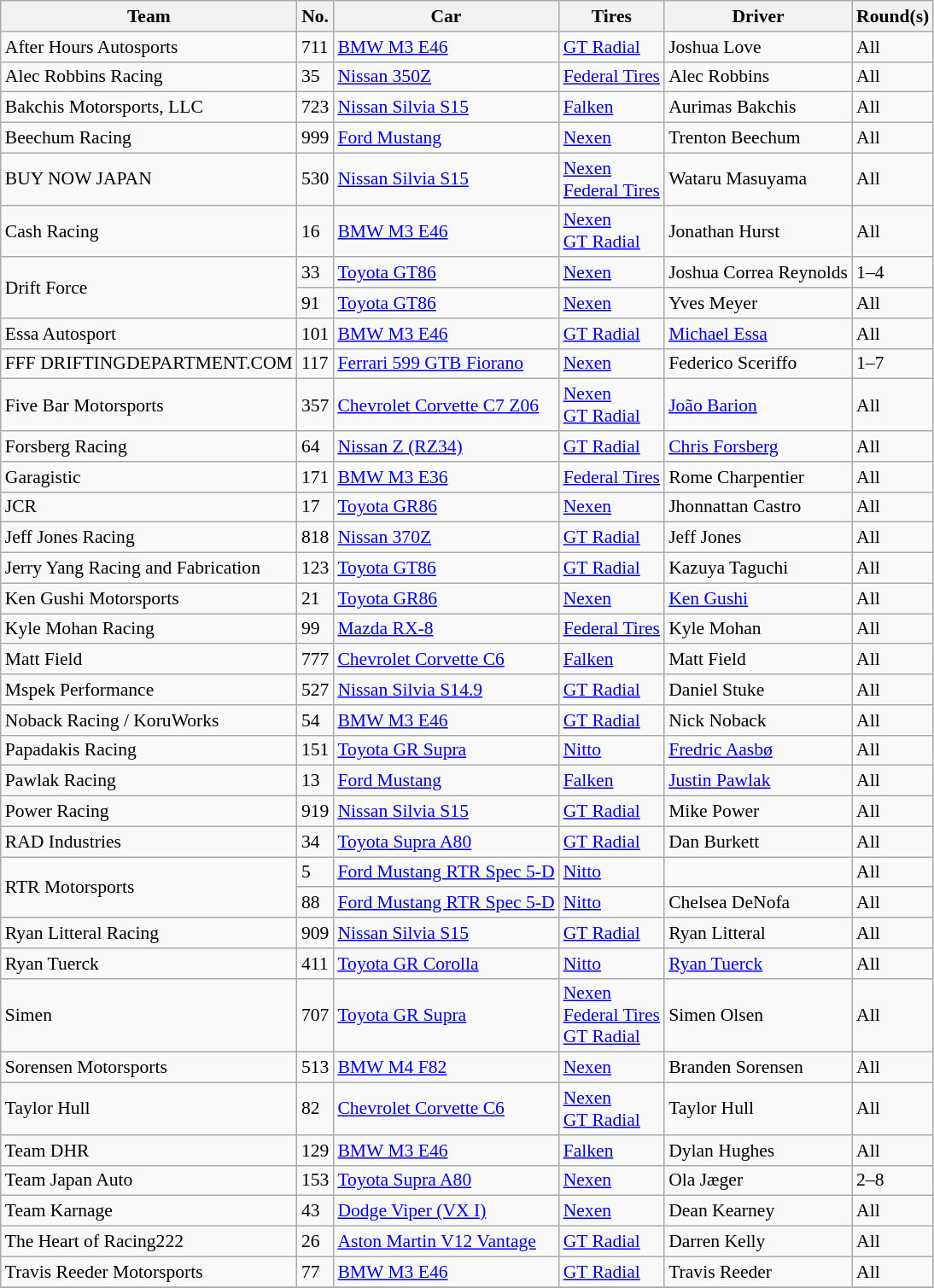<table class="wikitable" style="font-size: 90%;">
<tr>
<th>Team</th>
<th>No.</th>
<th>Car</th>
<th>Tires</th>
<th>Driver</th>
<th>Round(s)</th>
</tr>
<tr>
<td>After Hours Autosports</td>
<td>711</td>
<td><a href='#'>BMW M3 E46</a></td>
<td><a href='#'>GT Radial</a></td>
<td> Joshua Love </td>
<td>All</td>
</tr>
<tr>
<td>Alec Robbins Racing</td>
<td>35</td>
<td><a href='#'>Nissan 350Z</a></td>
<td><a href='#'>Federal Tires</a></td>
<td> Alec Robbins</td>
<td>All</td>
</tr>
<tr>
<td>Bakchis Motorsports, LLC</td>
<td>723</td>
<td><a href='#'>Nissan Silvia S15</a></td>
<td><a href='#'>Falken</a></td>
<td> Aurimas Bakchis</td>
<td>All</td>
</tr>
<tr>
<td>Beechum Racing</td>
<td>999</td>
<td><a href='#'>Ford Mustang</a></td>
<td><a href='#'>Nexen</a></td>
<td> Trenton Beechum</td>
<td>All</td>
</tr>
<tr>
<td>BUY NOW JAPAN</td>
<td>530</td>
<td><a href='#'>Nissan Silvia S15</a></td>
<td><a href='#'>Nexen</a><br><a href='#'>Federal Tires</a></td>
<td> Wataru Masuyama</td>
<td>All</td>
</tr>
<tr>
<td>Cash Racing</td>
<td>16</td>
<td><a href='#'>BMW M3 E46</a></td>
<td><a href='#'>Nexen</a><br><a href='#'>GT Radial</a></td>
<td> Jonathan Hurst</td>
<td>All</td>
</tr>
<tr>
<td rowspan=2>Drift Force</td>
<td>33</td>
<td><a href='#'>Toyota GT86</a></td>
<td><a href='#'>Nexen</a></td>
<td> Joshua Correa Reynolds</td>
<td>1–4</td>
</tr>
<tr>
<td>91</td>
<td><a href='#'>Toyota GT86</a></td>
<td><a href='#'>Nexen</a></td>
<td> Yves Meyer</td>
<td>All</td>
</tr>
<tr>
<td>Essa Autosport</td>
<td>101</td>
<td><a href='#'>BMW M3 E46</a></td>
<td><a href='#'>GT Radial</a></td>
<td> <a href='#'>Michael Essa</a></td>
<td>All</td>
</tr>
<tr>
<td>FFF DRIFTINGDEPARTMENT.COM</td>
<td>117</td>
<td><a href='#'>Ferrari 599 GTB Fiorano</a></td>
<td><a href='#'>Nexen</a></td>
<td> Federico Sceriffo</td>
<td>1–7</td>
</tr>
<tr>
<td>Five Bar Motorsports</td>
<td>357</td>
<td><a href='#'>Chevrolet Corvette C7 Z06</a></td>
<td><a href='#'>Nexen</a><br><a href='#'>GT Radial</a></td>
<td> <a href='#'>João Barion</a></td>
<td>All</td>
</tr>
<tr>
<td>Forsberg Racing</td>
<td>64</td>
<td><a href='#'>Nissan Z (RZ34)</a></td>
<td><a href='#'>GT Radial</a></td>
<td> <a href='#'>Chris Forsberg</a></td>
<td>All</td>
</tr>
<tr>
<td>Garagistic</td>
<td>171</td>
<td><a href='#'>BMW M3 E36</a></td>
<td><a href='#'>Federal Tires</a></td>
<td> Rome Charpentier</td>
<td>All</td>
</tr>
<tr>
<td>JCR</td>
<td>17</td>
<td><a href='#'>Toyota GR86</a></td>
<td><a href='#'>Nexen</a></td>
<td> Jhonnattan Castro</td>
<td>All</td>
</tr>
<tr>
<td>Jeff Jones Racing</td>
<td>818</td>
<td><a href='#'>Nissan 370Z</a></td>
<td><a href='#'>GT Radial</a></td>
<td> Jeff Jones</td>
<td>All</td>
</tr>
<tr>
<td>Jerry Yang Racing and Fabrication</td>
<td>123</td>
<td><a href='#'>Toyota GT86</a></td>
<td><a href='#'>GT Radial</a></td>
<td> Kazuya Taguchi</td>
<td>All</td>
</tr>
<tr>
<td>Ken Gushi Motorsports</td>
<td>21</td>
<td><a href='#'>Toyota GR86</a></td>
<td><a href='#'>Nexen</a></td>
<td> <a href='#'>Ken Gushi</a></td>
<td>All</td>
</tr>
<tr>
<td>Kyle Mohan Racing</td>
<td>99</td>
<td><a href='#'>Mazda RX-8</a></td>
<td><a href='#'>Federal Tires</a></td>
<td> Kyle Mohan</td>
<td>All</td>
</tr>
<tr>
<td>Matt Field</td>
<td>777</td>
<td><a href='#'>Chevrolet Corvette C6</a></td>
<td><a href='#'>Falken</a></td>
<td> Matt Field</td>
<td>All</td>
</tr>
<tr>
<td>Mspek Performance</td>
<td>527</td>
<td><a href='#'>Nissan Silvia S14.9</a></td>
<td><a href='#'>GT Radial</a></td>
<td> Daniel Stuke </td>
<td>All</td>
</tr>
<tr>
<td>Noback Racing / KoruWorks</td>
<td>54</td>
<td><a href='#'>BMW M3 E46</a></td>
<td><a href='#'>GT Radial</a></td>
<td> Nick Noback </td>
<td>All</td>
</tr>
<tr>
<td>Papadakis Racing</td>
<td>151</td>
<td><a href='#'>Toyota GR Supra</a></td>
<td><a href='#'>Nitto</a></td>
<td> <a href='#'>Fredric Aasbø</a></td>
<td>All</td>
</tr>
<tr>
<td>Pawlak Racing</td>
<td>13</td>
<td><a href='#'>Ford Mustang</a></td>
<td><a href='#'>Falken</a></td>
<td> <a href='#'>Justin Pawlak</a></td>
<td>All</td>
</tr>
<tr>
<td>Power Racing</td>
<td>919</td>
<td><a href='#'>Nissan Silvia S15</a></td>
<td><a href='#'>GT Radial</a></td>
<td> Mike Power </td>
<td>All</td>
</tr>
<tr>
<td>RAD Industries</td>
<td>34</td>
<td><a href='#'>Toyota Supra A80</a></td>
<td><a href='#'>GT Radial</a></td>
<td> Dan Burkett</td>
<td>All</td>
</tr>
<tr>
<td rowspan=2>RTR Motorsports</td>
<td>5</td>
<td><a href='#'>Ford Mustang RTR Spec 5-D</a></td>
<td><a href='#'>Nitto</a></td>
<td> </td>
<td>All</td>
</tr>
<tr>
<td>88</td>
<td><a href='#'>Ford Mustang RTR Spec 5-D</a></td>
<td><a href='#'>Nitto</a></td>
<td> Chelsea DeNofa</td>
<td>All</td>
</tr>
<tr>
<td>Ryan Litteral Racing</td>
<td>909</td>
<td><a href='#'>Nissan Silvia S15</a></td>
<td><a href='#'>GT Radial</a></td>
<td> Ryan Litteral</td>
<td>All</td>
</tr>
<tr>
<td>Ryan Tuerck</td>
<td>411</td>
<td><a href='#'>Toyota GR Corolla</a></td>
<td><a href='#'>Nitto</a></td>
<td> <a href='#'>Ryan Tuerck</a></td>
<td>All</td>
</tr>
<tr>
<td>Simen</td>
<td>707</td>
<td><a href='#'>Toyota GR Supra</a></td>
<td><a href='#'>Nexen</a><br><a href='#'>Federal Tires</a><br><a href='#'>GT Radial</a></td>
<td> Simen Olsen</td>
<td>All</td>
</tr>
<tr>
<td>Sorensen Motorsports</td>
<td>513</td>
<td><a href='#'>BMW M4 F82</a></td>
<td><a href='#'>Nexen</a></td>
<td> Branden Sorensen</td>
<td>All</td>
</tr>
<tr>
<td>Taylor Hull</td>
<td>82</td>
<td><a href='#'>Chevrolet Corvette C6</a></td>
<td><a href='#'>Nexen</a><br><a href='#'>GT Radial</a></td>
<td> Taylor Hull</td>
<td>All</td>
</tr>
<tr>
<td>Team DHR</td>
<td>129</td>
<td><a href='#'>BMW M3 E46</a></td>
<td><a href='#'>Falken</a></td>
<td> Dylan Hughes</td>
<td>All</td>
</tr>
<tr>
<td>Team Japan Auto</td>
<td>153</td>
<td><a href='#'>Toyota Supra A80</a></td>
<td><a href='#'>Nexen</a></td>
<td> Ola Jæger </td>
<td>2–8</td>
</tr>
<tr>
<td>Team Karnage</td>
<td>43</td>
<td><a href='#'>Dodge Viper (VX I)</a></td>
<td><a href='#'>Nexen</a></td>
<td> Dean Kearney</td>
<td>All</td>
</tr>
<tr>
<td>The Heart of Racing222</td>
<td>26</td>
<td><a href='#'>Aston Martin V12 Vantage</a></td>
<td><a href='#'>GT Radial</a></td>
<td> Darren Kelly </td>
<td>All</td>
</tr>
<tr>
<td>Travis Reeder Motorsports</td>
<td>77</td>
<td><a href='#'>BMW M3 E46</a></td>
<td><a href='#'>GT Radial</a></td>
<td> Travis Reeder</td>
<td>All</td>
</tr>
<tr>
</tr>
</table>
